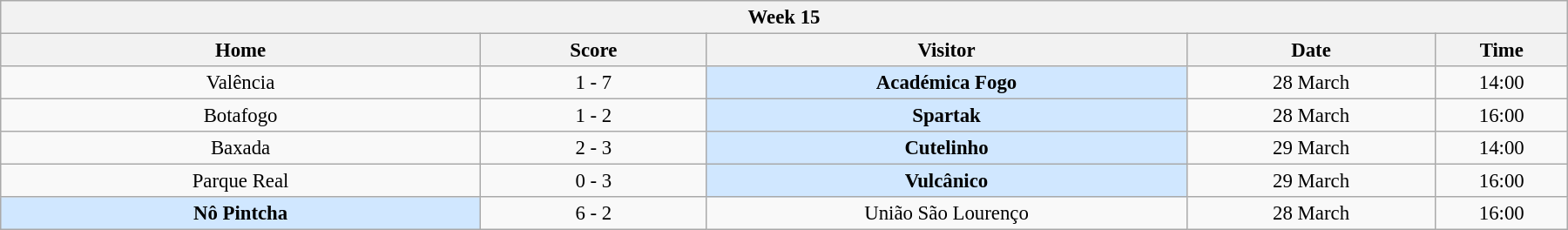<table class="wikitable" style="margin:1em auto; font-size:95%; text-align: center; width: 95%;">
<tr>
<th colspan="12"  style="with:100%;">Week 15</th>
</tr>
<tr>
<th style="width:200px;">Home</th>
<th width="90">Score</th>
<th style="width:200px;">Visitor</th>
<th style="width:100px;">Date</th>
<th style="width:50px;">Time</th>
</tr>
<tr>
<td>Valência</td>
<td>1 - 7</td>
<td bgcolor=#D0E7FF><strong>Académica Fogo</strong></td>
<td>28 March</td>
<td>14:00</td>
</tr>
<tr>
<td>Botafogo</td>
<td>1 - 2</td>
<td bgcolor=#D0E7FF><strong>Spartak</strong></td>
<td>28 March</td>
<td>16:00</td>
</tr>
<tr>
<td>Baxada</td>
<td>2 - 3</td>
<td bgcolor=#D0E7FF><strong>Cutelinho</strong></td>
<td>29 March</td>
<td>14:00</td>
</tr>
<tr>
<td>Parque Real</td>
<td>0 - 3</td>
<td bgcolor=#D0E7FF><strong>Vulcânico</strong></td>
<td>29 March</td>
<td>16:00</td>
</tr>
<tr>
<td bgcolor=#D0E7FF><strong>Nô Pintcha</strong></td>
<td>6 - 2</td>
<td>União São Lourenço</td>
<td>28 March</td>
<td>16:00</td>
</tr>
</table>
